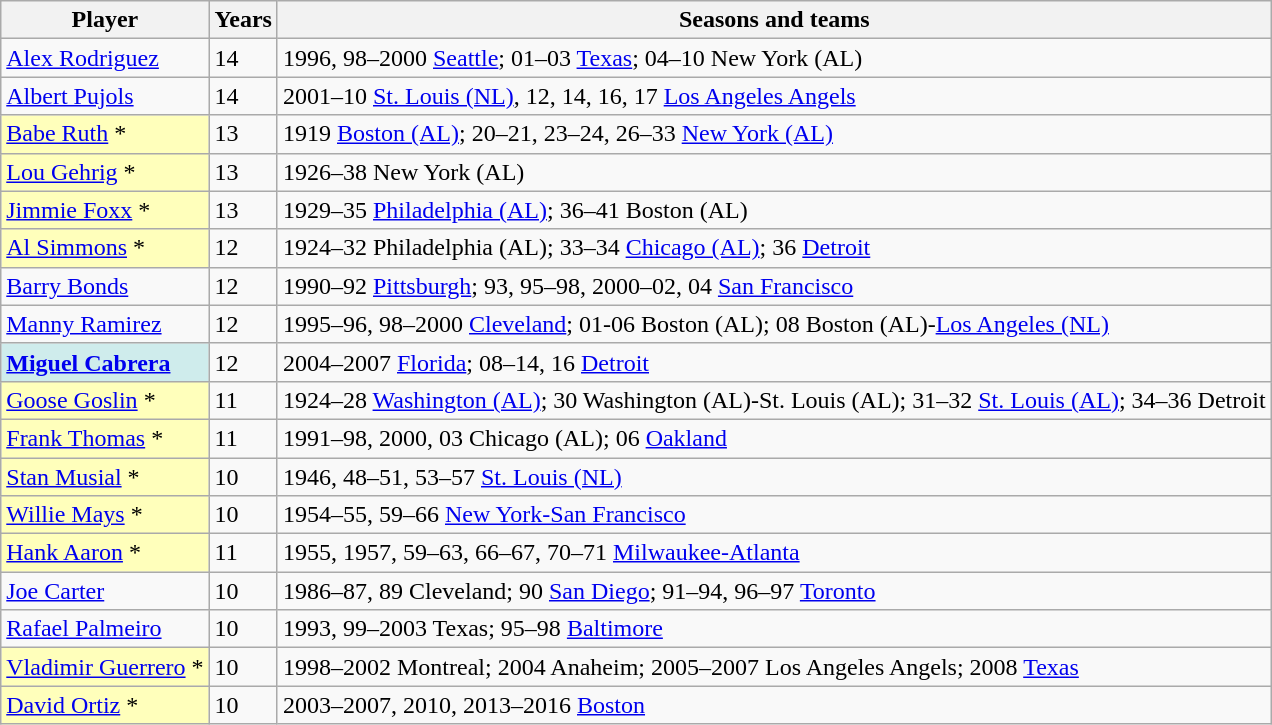<table class="wikitable">
<tr>
<th>Player</th>
<th>Years</th>
<th>Seasons and teams</th>
</tr>
<tr>
<td><a href='#'>Alex Rodriguez</a></td>
<td>14</td>
<td>1996, 98–2000 <a href='#'>Seattle</a>; 01–03 <a href='#'>Texas</a>; 04–10 New York (AL)</td>
</tr>
<tr>
<td><a href='#'>Albert Pujols</a></td>
<td>14</td>
<td>2001–10 <a href='#'>St. Louis (NL)</a>, 12, 14, 16, 17 <a href='#'>Los Angeles Angels</a></td>
</tr>
<tr>
<td style="background-color:#ffffbb"><a href='#'>Babe Ruth</a> *</td>
<td>13</td>
<td>1919 <a href='#'>Boston (AL)</a>; 20–21, 23–24, 26–33 <a href='#'>New York (AL)</a></td>
</tr>
<tr>
<td style="background-color:#ffffbb"><a href='#'>Lou Gehrig</a> *</td>
<td>13</td>
<td>1926–38 New York (AL)</td>
</tr>
<tr>
<td style="background-color:#ffffbb"><a href='#'>Jimmie Foxx</a> *</td>
<td>13</td>
<td>1929–35 <a href='#'>Philadelphia (AL)</a>; 36–41 Boston (AL)</td>
</tr>
<tr>
<td style="background-color:#ffffbb"><a href='#'>Al Simmons</a> *</td>
<td>12</td>
<td>1924–32 Philadelphia (AL); 33–34 <a href='#'>Chicago (AL)</a>; 36 <a href='#'>Detroit</a></td>
</tr>
<tr>
<td><a href='#'>Barry Bonds</a></td>
<td>12</td>
<td>1990–92 <a href='#'>Pittsburgh</a>; 93, 95–98, 2000–02, 04 <a href='#'>San Francisco</a></td>
</tr>
<tr>
<td><a href='#'>Manny Ramirez</a></td>
<td>12</td>
<td>1995–96, 98–2000 <a href='#'>Cleveland</a>; 01-06 Boston (AL); 08 Boston (AL)-<a href='#'>Los Angeles (NL)</a></td>
</tr>
<tr>
<td style="background-color:#cfecec"><strong><a href='#'>Miguel Cabrera</a></strong></td>
<td>12</td>
<td>2004–2007 <a href='#'>Florida</a>; 08–14, 16 <a href='#'>Detroit</a></td>
</tr>
<tr>
<td style="background-color:#ffffbb"><a href='#'>Goose Goslin</a> *</td>
<td>11</td>
<td>1924–28 <a href='#'>Washington (AL)</a>; 30 Washington (AL)-St. Louis (AL); 31–32 <a href='#'>St. Louis (AL)</a>; 34–36 Detroit</td>
</tr>
<tr>
<td style="background-color:#ffffbb"><a href='#'>Frank Thomas</a> *</td>
<td>11</td>
<td>1991–98, 2000, 03 Chicago (AL); 06 <a href='#'>Oakland</a></td>
</tr>
<tr>
<td style="background-color:#ffffbb"><a href='#'>Stan Musial</a> *</td>
<td>10</td>
<td>1946, 48–51, 53–57 <a href='#'>St. Louis (NL)</a></td>
</tr>
<tr>
<td style="background-color:#ffffbb"><a href='#'>Willie Mays</a> *</td>
<td>10</td>
<td>1954–55, 59–66 <a href='#'>New York-San Francisco</a></td>
</tr>
<tr>
<td style="background-color:#ffffbb"><a href='#'>Hank Aaron</a> *</td>
<td>11</td>
<td>1955, 1957, 59–63, 66–67, 70–71 <a href='#'>Milwaukee-Atlanta</a></td>
</tr>
<tr>
<td><a href='#'>Joe Carter</a></td>
<td>10</td>
<td>1986–87, 89 Cleveland; 90 <a href='#'>San Diego</a>; 91–94, 96–97 <a href='#'>Toronto</a></td>
</tr>
<tr>
<td><a href='#'>Rafael Palmeiro</a></td>
<td>10</td>
<td>1993, 99–2003 Texas; 95–98 <a href='#'>Baltimore</a></td>
</tr>
<tr>
<td style="background-color:#ffffbb"><a href='#'>Vladimir Guerrero</a> *</td>
<td>10</td>
<td>1998–2002 Montreal; 2004 Anaheim; 2005–2007 Los Angeles Angels; 2008 <a href='#'>Texas</a></td>
</tr>
<tr>
<td style="background-color:#ffffbb"><a href='#'>David Ortiz</a> *</td>
<td>10</td>
<td>2003–2007, 2010, 2013–2016 <a href='#'>Boston</a></td>
</tr>
</table>
